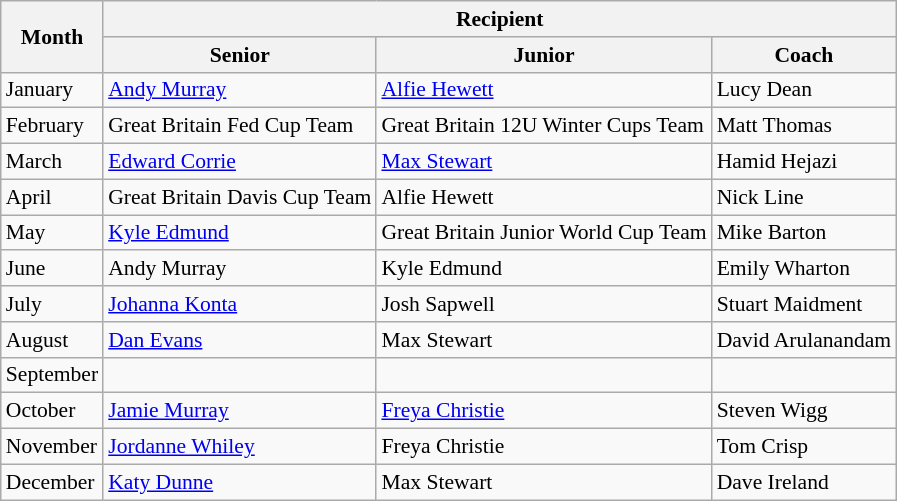<table class=wikitable style="font-size:90%">
<tr>
<th rowspan=2>Month</th>
<th colspan=3>Recipient</th>
</tr>
<tr>
<th>Senior</th>
<th>Junior</th>
<th>Coach</th>
</tr>
<tr>
<td>January</td>
<td><a href='#'>Andy Murray</a></td>
<td><a href='#'>Alfie Hewett</a></td>
<td>Lucy Dean</td>
</tr>
<tr>
<td>February</td>
<td>Great Britain Fed Cup Team</td>
<td>Great Britain 12U Winter Cups Team</td>
<td>Matt Thomas</td>
</tr>
<tr>
<td>March</td>
<td><a href='#'>Edward Corrie</a></td>
<td><a href='#'>Max Stewart</a></td>
<td>Hamid Hejazi</td>
</tr>
<tr>
<td>April</td>
<td>Great Britain Davis Cup Team</td>
<td>Alfie Hewett</td>
<td>Nick Line</td>
</tr>
<tr>
<td>May</td>
<td><a href='#'>Kyle Edmund</a></td>
<td>Great Britain Junior World Cup Team</td>
<td>Mike Barton</td>
</tr>
<tr>
<td>June</td>
<td>Andy Murray</td>
<td>Kyle Edmund</td>
<td>Emily Wharton</td>
</tr>
<tr>
<td>July</td>
<td><a href='#'>Johanna Konta</a></td>
<td>Josh Sapwell</td>
<td>Stuart Maidment</td>
</tr>
<tr>
<td>August</td>
<td><a href='#'>Dan Evans</a></td>
<td>Max Stewart</td>
<td>David Arulanandam</td>
</tr>
<tr>
<td>September</td>
<td></td>
<td></td>
<td></td>
</tr>
<tr>
<td>October</td>
<td><a href='#'>Jamie Murray</a></td>
<td><a href='#'>Freya Christie</a></td>
<td>Steven Wigg</td>
</tr>
<tr>
<td>November</td>
<td><a href='#'>Jordanne Whiley</a></td>
<td>Freya Christie</td>
<td>Tom Crisp</td>
</tr>
<tr>
<td>December</td>
<td><a href='#'>Katy Dunne</a></td>
<td>Max Stewart</td>
<td>Dave Ireland</td>
</tr>
</table>
